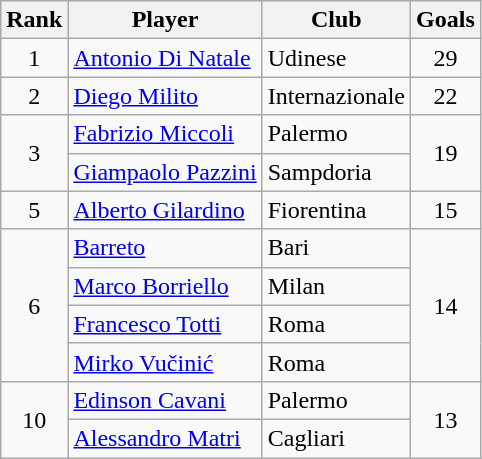<table class="wikitable" style="text-align:center">
<tr>
<th>Rank</th>
<th>Player</th>
<th>Club</th>
<th>Goals</th>
</tr>
<tr>
<td>1</td>
<td align="left"> <a href='#'>Antonio Di Natale</a></td>
<td align="left">Udinese</td>
<td>29</td>
</tr>
<tr>
<td>2</td>
<td align="left"> <a href='#'>Diego Milito</a></td>
<td align="left">Internazionale</td>
<td>22</td>
</tr>
<tr>
<td rowspan="2">3</td>
<td align="left"> <a href='#'>Fabrizio Miccoli</a></td>
<td align="left">Palermo</td>
<td rowspan="2">19</td>
</tr>
<tr>
<td align="left"> <a href='#'>Giampaolo Pazzini</a></td>
<td align="left">Sampdoria</td>
</tr>
<tr>
<td>5</td>
<td align="left"> <a href='#'>Alberto Gilardino</a></td>
<td align="left">Fiorentina</td>
<td>15</td>
</tr>
<tr>
<td rowspan="4">6</td>
<td align="left"> <a href='#'>Barreto</a></td>
<td align="left">Bari</td>
<td rowspan="4">14</td>
</tr>
<tr>
<td align="left"> <a href='#'>Marco Borriello</a></td>
<td align="left">Milan</td>
</tr>
<tr>
<td align="left"> <a href='#'>Francesco Totti</a></td>
<td align="left">Roma</td>
</tr>
<tr>
<td align="left"> <a href='#'>Mirko Vučinić</a></td>
<td align="left">Roma</td>
</tr>
<tr>
<td rowspan="2">10</td>
<td align="left"> <a href='#'>Edinson Cavani</a></td>
<td align="left">Palermo</td>
<td rowspan="2">13</td>
</tr>
<tr>
<td align="left"> <a href='#'>Alessandro Matri</a></td>
<td align="left">Cagliari</td>
</tr>
</table>
